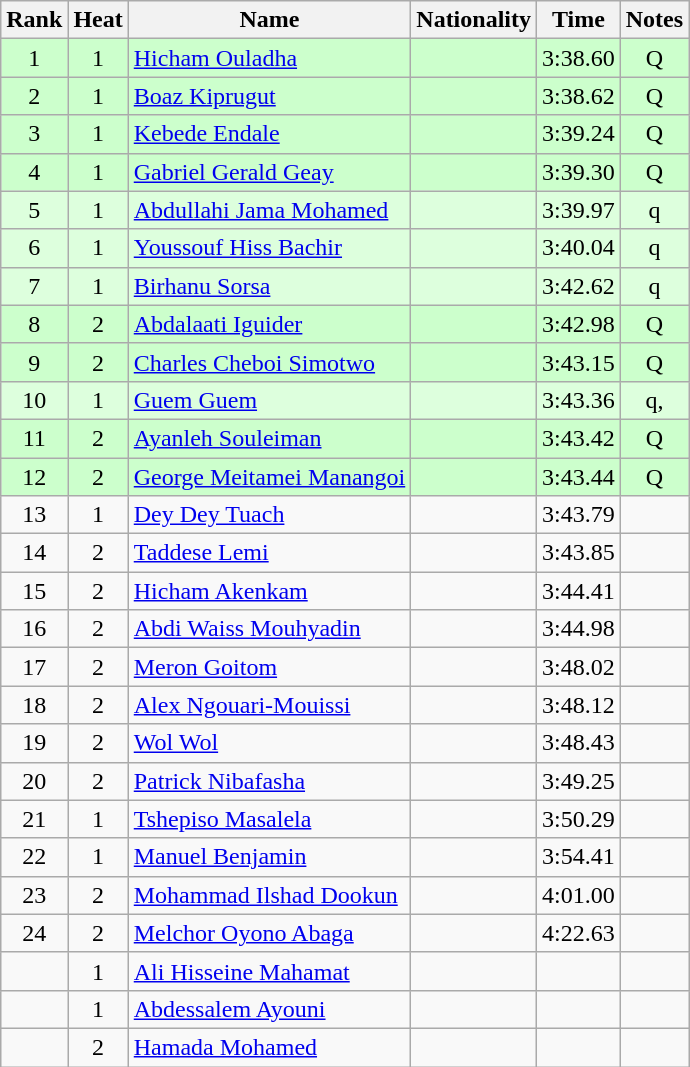<table class="wikitable sortable" style="text-align:center">
<tr>
<th>Rank</th>
<th>Heat</th>
<th>Name</th>
<th>Nationality</th>
<th>Time</th>
<th>Notes</th>
</tr>
<tr bgcolor=ccffcc>
<td>1</td>
<td>1</td>
<td align=left><a href='#'>Hicham Ouladha</a></td>
<td align=left></td>
<td>3:38.60</td>
<td>Q</td>
</tr>
<tr bgcolor=ccffcc>
<td>2</td>
<td>1</td>
<td align=left><a href='#'>Boaz Kiprugut</a></td>
<td align=left></td>
<td>3:38.62</td>
<td>Q</td>
</tr>
<tr bgcolor=ccffcc>
<td>3</td>
<td>1</td>
<td align=left><a href='#'>Kebede Endale</a></td>
<td align=left></td>
<td>3:39.24</td>
<td>Q</td>
</tr>
<tr bgcolor=ccffcc>
<td>4</td>
<td>1</td>
<td align=left><a href='#'>Gabriel Gerald Geay</a></td>
<td align=left></td>
<td>3:39.30</td>
<td>Q</td>
</tr>
<tr bgcolor=ddffdd>
<td>5</td>
<td>1</td>
<td align=left><a href='#'>Abdullahi Jama Mohamed</a></td>
<td align=left></td>
<td>3:39.97</td>
<td>q</td>
</tr>
<tr bgcolor=ddffdd>
<td>6</td>
<td>1</td>
<td align=left><a href='#'>Youssouf Hiss Bachir</a></td>
<td align=left></td>
<td>3:40.04</td>
<td>q</td>
</tr>
<tr bgcolor=ddffdd>
<td>7</td>
<td>1</td>
<td align=left><a href='#'>Birhanu Sorsa</a></td>
<td align=left></td>
<td>3:42.62</td>
<td>q</td>
</tr>
<tr bgcolor=ccffcc>
<td>8</td>
<td>2</td>
<td align=left><a href='#'>Abdalaati Iguider</a></td>
<td align=left></td>
<td>3:42.98</td>
<td>Q</td>
</tr>
<tr bgcolor=ccffcc>
<td>9</td>
<td>2</td>
<td align=left><a href='#'>Charles Cheboi Simotwo</a></td>
<td align=left></td>
<td>3:43.15</td>
<td>Q</td>
</tr>
<tr bgcolor=ddffdd>
<td>10</td>
<td>1</td>
<td align=left><a href='#'>Guem Guem</a></td>
<td align=left></td>
<td>3:43.36</td>
<td>q, </td>
</tr>
<tr bgcolor=ccffcc>
<td>11</td>
<td>2</td>
<td align=left><a href='#'>Ayanleh Souleiman</a></td>
<td align=left></td>
<td>3:43.42</td>
<td>Q</td>
</tr>
<tr bgcolor=ccffcc>
<td>12</td>
<td>2</td>
<td align=left><a href='#'>George Meitamei Manangoi</a></td>
<td align=left></td>
<td>3:43.44</td>
<td>Q</td>
</tr>
<tr>
<td>13</td>
<td>1</td>
<td align=left><a href='#'>Dey Dey Tuach</a></td>
<td align=left></td>
<td>3:43.79</td>
<td></td>
</tr>
<tr>
<td>14</td>
<td>2</td>
<td align=left><a href='#'>Taddese Lemi</a></td>
<td align=left></td>
<td>3:43.85</td>
<td></td>
</tr>
<tr>
<td>15</td>
<td>2</td>
<td align=left><a href='#'>Hicham Akenkam</a></td>
<td align=left></td>
<td>3:44.41</td>
<td></td>
</tr>
<tr>
<td>16</td>
<td>2</td>
<td align=left><a href='#'>Abdi Waiss Mouhyadin</a></td>
<td align=left></td>
<td>3:44.98</td>
<td></td>
</tr>
<tr>
<td>17</td>
<td>2</td>
<td align=left><a href='#'>Meron Goitom</a></td>
<td align=left></td>
<td>3:48.02</td>
<td></td>
</tr>
<tr>
<td>18</td>
<td>2</td>
<td align=left><a href='#'>Alex Ngouari-Mouissi</a></td>
<td align=left></td>
<td>3:48.12</td>
<td></td>
</tr>
<tr>
<td>19</td>
<td>2</td>
<td align=left><a href='#'>Wol Wol</a></td>
<td align=left></td>
<td>3:48.43</td>
<td></td>
</tr>
<tr>
<td>20</td>
<td>2</td>
<td align=left><a href='#'>Patrick Nibafasha</a></td>
<td align=left></td>
<td>3:49.25</td>
<td></td>
</tr>
<tr>
<td>21</td>
<td>1</td>
<td align=left><a href='#'>Tshepiso Masalela</a></td>
<td align=left></td>
<td>3:50.29</td>
<td></td>
</tr>
<tr>
<td>22</td>
<td>1</td>
<td align=left><a href='#'>Manuel Benjamin</a></td>
<td align=left></td>
<td>3:54.41</td>
<td></td>
</tr>
<tr>
<td>23</td>
<td>2</td>
<td align=left><a href='#'>Mohammad Ilshad Dookun</a></td>
<td align=left></td>
<td>4:01.00</td>
<td></td>
</tr>
<tr>
<td>24</td>
<td>2</td>
<td align=left><a href='#'>Melchor Oyono Abaga</a></td>
<td align=left></td>
<td>4:22.63</td>
<td></td>
</tr>
<tr>
<td></td>
<td>1</td>
<td align=left><a href='#'>Ali Hisseine Mahamat</a></td>
<td align=left></td>
<td></td>
<td></td>
</tr>
<tr>
<td></td>
<td>1</td>
<td align=left><a href='#'>Abdessalem Ayouni</a></td>
<td align=left></td>
<td></td>
<td></td>
</tr>
<tr>
<td></td>
<td>2</td>
<td align=left><a href='#'>Hamada Mohamed</a></td>
<td align=left></td>
<td></td>
<td></td>
</tr>
</table>
